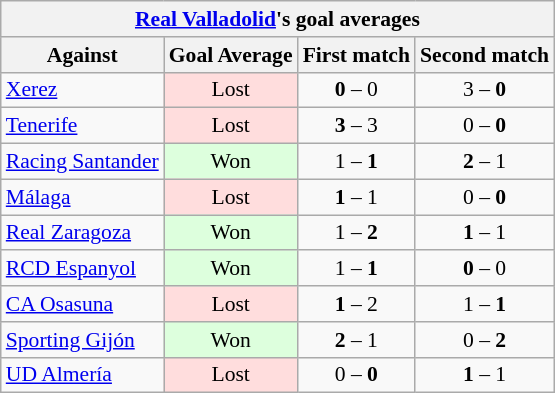<table class="wikitable" style="font-size: 90%">
<tr>
<th colspan="4"><a href='#'>Real Valladolid</a>'s goal averages</th>
</tr>
<tr>
<th>Against</th>
<th>Goal Average</th>
<th>First match</th>
<th>Second match</th>
</tr>
<tr>
<td><a href='#'>Xerez</a></td>
<td style="text-align:center; background:#fdd;">Lost</td>
<td style="text-align:center;"><strong>0</strong> – 0</td>
<td style="text-align:center;">3 – <strong>0</strong></td>
</tr>
<tr>
<td><a href='#'>Tenerife</a></td>
<td style="text-align:center; background:#fdd;">Lost</td>
<td style="text-align:center;"><strong>3</strong> – 3</td>
<td style="text-align:center;">0 – <strong>0</strong></td>
</tr>
<tr>
<td><a href='#'>Racing Santander</a></td>
<td style="text-align:center; background:#dfd;">Won</td>
<td style="text-align:center;">1 – <strong>1</strong></td>
<td style="text-align:center;"><strong>2</strong> – 1</td>
</tr>
<tr>
<td><a href='#'>Málaga</a></td>
<td style="text-align:center; background:#fdd;">Lost</td>
<td style="text-align:center;"><strong>1</strong> – 1</td>
<td style="text-align:center;">0 – <strong>0</strong></td>
</tr>
<tr>
<td><a href='#'>Real Zaragoza</a></td>
<td style="text-align:center; background:#dfd;">Won</td>
<td style="text-align:center;">1 – <strong>2</strong></td>
<td style="text-align:center;"><strong>1</strong> – 1</td>
</tr>
<tr>
<td><a href='#'>RCD Espanyol</a></td>
<td style="text-align:center; background:#dfd;">Won</td>
<td style="text-align:center;">1 – <strong>1</strong></td>
<td style="text-align:center;"><strong>0</strong> – 0</td>
</tr>
<tr>
<td><a href='#'>CA Osasuna</a></td>
<td style="text-align:center; background:#fdd;">Lost</td>
<td style="text-align:center;"><strong>1</strong> – 2</td>
<td style="text-align:center;">1 – <strong>1</strong></td>
</tr>
<tr>
<td><a href='#'>Sporting Gijón</a></td>
<td style="text-align:center; background:#dfd;">Won</td>
<td style="text-align:center;"><strong>2</strong> – 1</td>
<td style="text-align:center;">0 – <strong>2</strong></td>
</tr>
<tr>
<td><a href='#'>UD Almería</a></td>
<td style="text-align:center; background:#fdd;">Lost</td>
<td style="text-align:center;">0 – <strong>0</strong></td>
<td style="text-align:center;"><strong>1</strong> – 1</td>
</tr>
</table>
